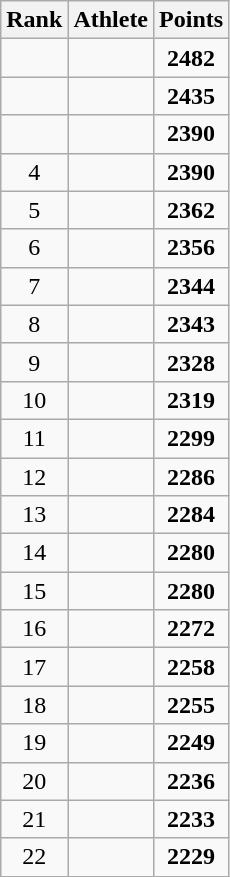<table class=wikitable style="text-align:center;">
<tr>
<th>Rank</th>
<th>Athlete</th>
<th>Points</th>
</tr>
<tr>
<td></td>
<td align=left></td>
<td><strong>2482</strong></td>
</tr>
<tr>
<td></td>
<td align=left></td>
<td><strong>2435</strong></td>
</tr>
<tr>
<td></td>
<td align=left></td>
<td><strong>2390</strong></td>
</tr>
<tr>
<td>4</td>
<td align=left></td>
<td><strong>2390</strong></td>
</tr>
<tr>
<td>5</td>
<td align=left></td>
<td><strong>2362</strong></td>
</tr>
<tr>
<td>6</td>
<td align=left></td>
<td><strong>2356</strong></td>
</tr>
<tr>
<td>7</td>
<td align=left></td>
<td><strong>2344</strong></td>
</tr>
<tr>
<td>8</td>
<td align=left></td>
<td><strong>2343</strong></td>
</tr>
<tr>
<td>9</td>
<td align=left></td>
<td><strong>2328</strong></td>
</tr>
<tr>
<td>10</td>
<td align=left></td>
<td><strong>2319</strong></td>
</tr>
<tr>
<td>11</td>
<td align=left></td>
<td><strong>2299</strong></td>
</tr>
<tr>
<td>12</td>
<td align=left></td>
<td><strong>2286</strong></td>
</tr>
<tr>
<td>13</td>
<td align=left></td>
<td><strong>2284</strong></td>
</tr>
<tr>
<td>14</td>
<td align=left></td>
<td><strong>2280</strong></td>
</tr>
<tr>
<td>15</td>
<td align=left></td>
<td><strong>2280</strong></td>
</tr>
<tr>
<td>16</td>
<td align=left></td>
<td><strong>2272</strong></td>
</tr>
<tr>
<td>17</td>
<td align=left></td>
<td><strong>2258</strong></td>
</tr>
<tr>
<td>18</td>
<td align=left></td>
<td><strong>2255</strong></td>
</tr>
<tr>
<td>19</td>
<td align=left></td>
<td><strong>2249</strong></td>
</tr>
<tr>
<td>20</td>
<td align=left></td>
<td><strong>2236</strong></td>
</tr>
<tr>
<td>21</td>
<td align=left></td>
<td><strong>2233</strong></td>
</tr>
<tr>
<td>22</td>
<td align=left></td>
<td><strong>2229</strong></td>
</tr>
</table>
